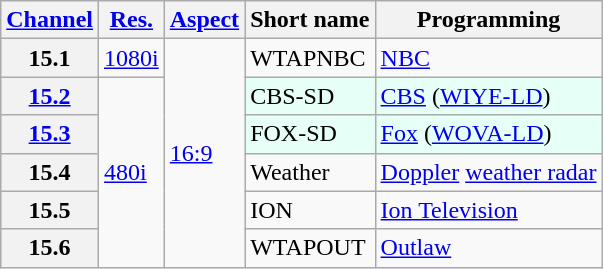<table class="wikitable">
<tr>
<th scope = "col"><a href='#'>Channel</a></th>
<th scope = "col"><a href='#'>Res.</a></th>
<th scope = "col"><a href='#'>Aspect</a></th>
<th scope = "col">Short name</th>
<th scope = "col">Programming</th>
</tr>
<tr>
<th scope = "row">15.1</th>
<td><a href='#'>1080i</a></td>
<td rowspan="6"><a href='#'>16:9</a></td>
<td>WTAPNBC</td>
<td><a href='#'>NBC</a></td>
</tr>
<tr>
<th scope = "row"><a href='#'>15.2</a></th>
<td rowspan="5"><a href='#'>480i</a></td>
<td style="background-color: #E6FFF7;">CBS-SD</td>
<td style="background-color: #E6FFF7;"><a href='#'>CBS</a> (<a href='#'>WIYE-LD</a>)</td>
</tr>
<tr>
<th scope = "row"><a href='#'>15.3</a></th>
<td style="background-color: #E6FFF7;">FOX-SD</td>
<td style="background-color: #E6FFF7;"><a href='#'>Fox</a> (<a href='#'>WOVA-LD</a>)</td>
</tr>
<tr>
<th scope = "row">15.4</th>
<td>Weather</td>
<td><a href='#'>Doppler</a> <a href='#'>weather radar</a></td>
</tr>
<tr>
<th scope = "row">15.5</th>
<td>ION</td>
<td><a href='#'>Ion Television</a></td>
</tr>
<tr>
<th scope = "row">15.6</th>
<td>WTAPOUT</td>
<td><a href='#'>Outlaw</a></td>
</tr>
</table>
